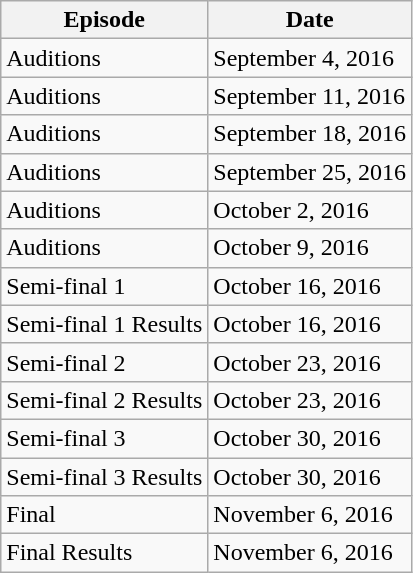<table class="wikitable">
<tr>
<th>Episode</th>
<th>Date</th>
</tr>
<tr>
<td>Auditions</td>
<td>September 4, 2016</td>
</tr>
<tr>
<td>Auditions</td>
<td>September 11, 2016</td>
</tr>
<tr>
<td>Auditions</td>
<td>September 18, 2016</td>
</tr>
<tr>
<td>Auditions</td>
<td>September 25, 2016</td>
</tr>
<tr>
<td>Auditions</td>
<td>October 2, 2016</td>
</tr>
<tr>
<td>Auditions</td>
<td>October 9, 2016</td>
</tr>
<tr>
<td>Semi-final 1</td>
<td>October 16, 2016</td>
</tr>
<tr>
<td>Semi-final 1 Results</td>
<td>October 16, 2016</td>
</tr>
<tr>
<td>Semi-final 2</td>
<td>October 23, 2016</td>
</tr>
<tr>
<td>Semi-final 2 Results</td>
<td>October 23, 2016</td>
</tr>
<tr>
<td>Semi-final 3</td>
<td>October 30, 2016</td>
</tr>
<tr>
<td>Semi-final 3 Results</td>
<td>October 30, 2016</td>
</tr>
<tr>
<td>Final</td>
<td>November 6, 2016</td>
</tr>
<tr>
<td>Final Results</td>
<td>November 6, 2016</td>
</tr>
</table>
